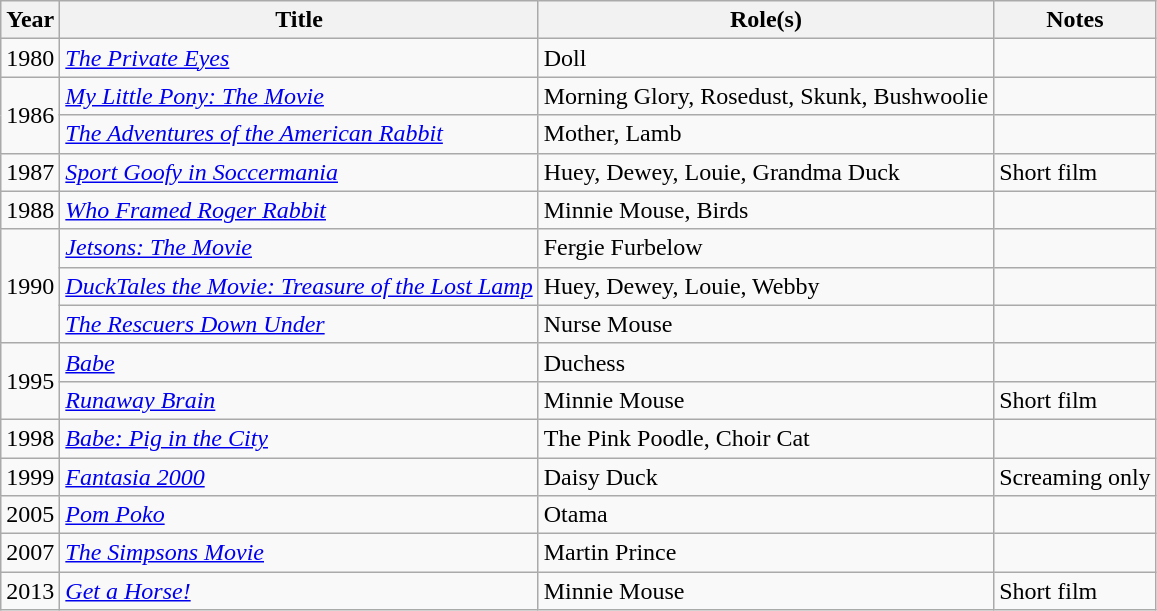<table class = "wikitable sortable">
<tr>
<th>Year</th>
<th>Title</th>
<th>Role(s)</th>
<th>Notes</th>
</tr>
<tr>
<td>1980</td>
<td><em><a href='#'>The Private Eyes</a></em></td>
<td>Doll</td>
<td></td>
</tr>
<tr>
<td rowspan=2>1986</td>
<td><em><a href='#'>My Little Pony: The Movie</a></em></td>
<td>Morning Glory, Rosedust, Skunk, Bushwoolie</td>
<td></td>
</tr>
<tr>
<td><em><a href='#'>The Adventures of the American Rabbit</a></em></td>
<td>Mother, Lamb</td>
<td></td>
</tr>
<tr>
<td>1987</td>
<td><em><a href='#'>Sport Goofy in Soccermania</a></em></td>
<td>Huey, Dewey, Louie, Grandma Duck</td>
<td>Short film</td>
</tr>
<tr>
<td>1988</td>
<td><em><a href='#'>Who Framed Roger Rabbit</a></em></td>
<td>Minnie Mouse, Birds</td>
<td></td>
</tr>
<tr>
<td rowspan=3>1990</td>
<td><em><a href='#'>Jetsons: The Movie</a></em></td>
<td>Fergie Furbelow</td>
<td></td>
</tr>
<tr>
<td><em><a href='#'>DuckTales the Movie: Treasure of the Lost Lamp</a></em></td>
<td>Huey, Dewey, Louie, Webby</td>
<td></td>
</tr>
<tr>
<td><em><a href='#'>The Rescuers Down Under</a></em></td>
<td>Nurse Mouse</td>
<td></td>
</tr>
<tr>
<td rowspan=2>1995</td>
<td><em><a href='#'>Babe</a></em></td>
<td>Duchess</td>
<td></td>
</tr>
<tr>
<td><em><a href='#'>Runaway Brain</a></em></td>
<td>Minnie Mouse</td>
<td>Short film</td>
</tr>
<tr>
<td>1998</td>
<td><em><a href='#'>Babe: Pig in the City</a></em></td>
<td>The Pink Poodle, Choir Cat</td>
<td></td>
</tr>
<tr>
<td>1999</td>
<td><em><a href='#'>Fantasia 2000</a></em></td>
<td>Daisy Duck</td>
<td>Screaming only</td>
</tr>
<tr>
<td>2005</td>
<td><em><a href='#'>Pom Poko</a></em></td>
<td>Otama</td>
<td></td>
</tr>
<tr>
<td>2007</td>
<td><em><a href='#'>The Simpsons Movie</a></em></td>
<td>Martin Prince</td>
<td></td>
</tr>
<tr>
<td>2013</td>
<td><em><a href='#'>Get a Horse!</a></td>
<td>Minnie Mouse</td>
<td>Short film</td>
</tr>
</table>
